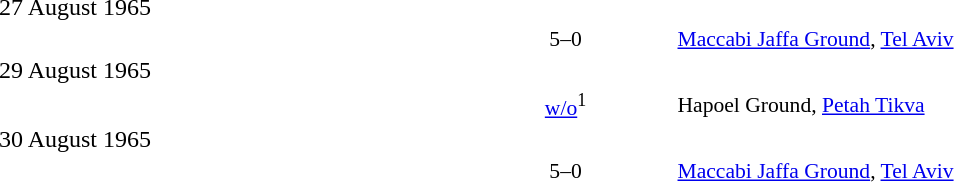<table style="width:100%;" cellspacing="1">
<tr>
<th width=25%></th>
<th width=10%></th>
<th></th>
</tr>
<tr>
<td>27 August 1965</td>
</tr>
<tr>
</tr>
<tr style=font-size:90%>
<td align=right></td>
<td align=center>5–0</td>
<td></td>
<td><a href='#'>Maccabi Jaffa Ground</a>, <a href='#'>Tel Aviv</a></td>
</tr>
<tr>
<td>29 August 1965</td>
</tr>
<tr>
</tr>
<tr style=font-size:90%>
<td align=right></td>
<td align=center><a href='#'>w/o</a><sup>1</sup></td>
<td></td>
<td>Hapoel Ground, <a href='#'>Petah Tikva</a></td>
</tr>
<tr>
<td>30 August 1965</td>
</tr>
<tr>
</tr>
<tr style=font-size:90%>
<td align=right></td>
<td align=center>5–0</td>
<td></td>
<td><a href='#'>Maccabi Jaffa Ground</a>, <a href='#'>Tel Aviv</a></td>
</tr>
</table>
